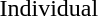<table>
<tr>
<td>Individual</td>
<td></td>
<td></td>
<td></td>
</tr>
</table>
